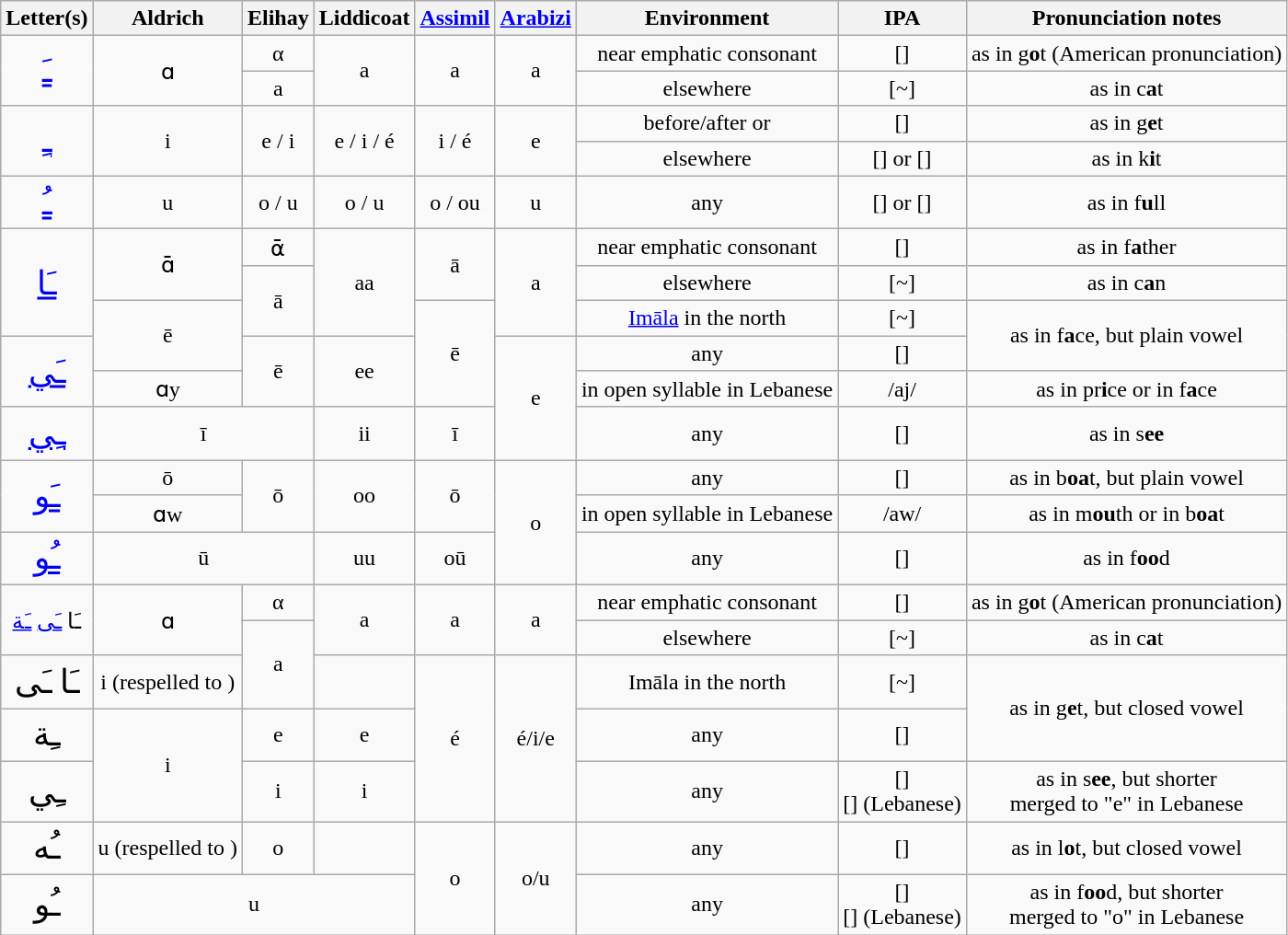<table class="wikitable" style="text-align:center;">
<tr>
<th>Letter(s)</th>
<th>Aldrich</th>
<th>Elihay</th>
<th>Liddicoat</th>
<th><a href='#'>Assimil</a></th>
<th><a href='#'>Arabizi</a></th>
<th>Environment</th>
<th>IPA</th>
<th>Pronunciation notes</th>
</tr>
<tr>
<td rowspan="2" style="font-size: 1.5em;"><a href='#'>ـَ</a></td>
<td rowspan="2">ɑ</td>
<td>α</td>
<td rowspan="2">a</td>
<td rowspan="2">a</td>
<td rowspan="2">a</td>
<td>near emphatic consonant</td>
<td>[]</td>
<td>as in g<strong>o</strong>t (American pronunciation)</td>
</tr>
<tr>
<td>a</td>
<td>elsewhere</td>
<td>[~]</td>
<td>as in c<strong>a</strong>t</td>
</tr>
<tr>
<td rowspan="2" style="font-size: 1.5em;"><a href='#'>ـِ</a></td>
<td rowspan="2">i</td>
<td rowspan="2">e / i</td>
<td rowspan="2">e / i / é</td>
<td rowspan="2">i / é</td>
<td rowspan="2">e</td>
<td>before/after   or  </td>
<td>[]</td>
<td>as in g<strong>e</strong>t</td>
</tr>
<tr>
<td>elsewhere</td>
<td>[] or []</td>
<td>as in k<strong>i</strong>t</td>
</tr>
<tr>
<td style="font-size: 1.5em;"><a href='#'>ـُ</a></td>
<td>u</td>
<td>o / u</td>
<td>o / u</td>
<td>o / ou</td>
<td>u</td>
<td>any</td>
<td>[] or []</td>
<td>as in f<strong>u</strong>ll</td>
</tr>
<tr>
<td rowspan="3" style="font-size: 1.5em;"><a href='#'>ـَا</a></td>
<td rowspan="2">ɑ̄</td>
<td>ᾱ</td>
<td rowspan="3">aa</td>
<td rowspan="2">ā</td>
<td rowspan="3">a</td>
<td>near emphatic consonant</td>
<td>[]</td>
<td>as in f<strong>a</strong>ther</td>
</tr>
<tr>
<td rowspan="2">ā</td>
<td>elsewhere</td>
<td>[~]</td>
<td>as in c<strong>a</strong>n</td>
</tr>
<tr>
<td rowspan="2">ē</td>
<td rowspan="3">ē</td>
<td><a href='#'>Imāla</a> in the north</td>
<td>[~]</td>
<td rowspan="2">as in f<strong>a</strong>ce, but plain vowel</td>
</tr>
<tr>
<td rowspan="2" style="font-size: 1.5em;"><a href='#'>ـَي</a></td>
<td rowspan="2">ē</td>
<td rowspan="2">ee</td>
<td rowspan="3">e</td>
<td>any</td>
<td>[]</td>
</tr>
<tr>
<td>ɑy</td>
<td>in open syllable in Lebanese</td>
<td>/aj/</td>
<td>as in pr<strong>i</strong>ce or in f<strong>a</strong>ce</td>
</tr>
<tr>
<td style="font-size: 1.5em;"><a href='#'>ـِي</a></td>
<td colspan="2">ī</td>
<td>ii</td>
<td>ī</td>
<td>any</td>
<td>[]</td>
<td>as in s<strong>ee</strong></td>
</tr>
<tr>
<td rowspan="2" style="font-size: 1.5em;"><a href='#'>ـَو</a></td>
<td>ō</td>
<td rowspan="2">ō</td>
<td rowspan="2">oo</td>
<td rowspan="2">ō</td>
<td rowspan="3">o</td>
<td>any</td>
<td>[]</td>
<td>as in b<strong>oa</strong>t, but plain vowel</td>
</tr>
<tr>
<td>ɑw</td>
<td>in open syllable in Lebanese</td>
<td>/aw/</td>
<td>as in m<strong>ou</strong>th or in b<strong>oa</strong>t</td>
</tr>
<tr>
<td style="font-size: 1.5em;"><a href='#'>ـُو</a></td>
<td colspan="2">ū</td>
<td>uu</td>
<td>oū</td>
<td>any</td>
<td>[]</td>
<td>as in f<strong>oo</strong>d</td>
</tr>
<tr>
<td rowspan="2"><span>ـَا <a href='#'>ـَى</a> <a href='#'>ـَة</a></span></td>
<td rowspan="2">ɑ</td>
<td>α</td>
<td rowspan="2">a</td>
<td rowspan="2">a</td>
<td rowspan="2">a</td>
<td>near emphatic consonant</td>
<td>[]</td>
<td>as in g<strong>o</strong>t (American pronunciation)</td>
</tr>
<tr>
<td rowspan="2">a</td>
<td>elsewhere</td>
<td>[~]</td>
<td>as in c<strong>a</strong>t</td>
</tr>
<tr>
<td style="font-size: 1.5em;">ـَا ـَى</td>
<td>i (respelled to )</td>
<td></td>
<td rowspan="3">é</td>
<td rowspan="3">é/i/e</td>
<td>Imāla in the north</td>
<td>[~]</td>
<td rowspan="2">as in g<strong>e</strong>t, but closed vowel</td>
</tr>
<tr>
<td style="font-size: 1.5em;">ـِة</td>
<td rowspan="2">i</td>
<td>e</td>
<td>e</td>
<td>any</td>
<td>[]</td>
</tr>
<tr>
<td style="font-size: 1.5em;">ـِي</td>
<td>i</td>
<td>i</td>
<td>any</td>
<td>[]<br>[] (Lebanese)</td>
<td>as in s<strong>ee</strong>, but shorter<br>merged to "e" in Lebanese</td>
</tr>
<tr>
<td style="font-size: 1.5em;">ـُه</td>
<td>u (respelled to )</td>
<td>o</td>
<td></td>
<td rowspan="2">o</td>
<td rowspan="2">o/u</td>
<td>any</td>
<td>[]</td>
<td>as in l<strong>o</strong>t, but closed vowel</td>
</tr>
<tr>
<td style="font-size: 1.5em;">ـُو</td>
<td colspan="3">u</td>
<td>any</td>
<td>[]<br>[] (Lebanese)</td>
<td>as in f<strong>oo</strong>d, but shorter<br>merged to "o" in Lebanese</td>
</tr>
</table>
